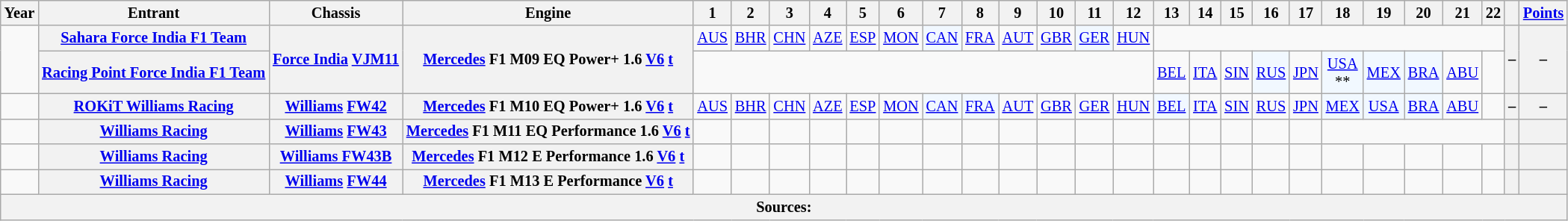<table class="wikitable" style="font-size: 85%; text-align: center">
<tr>
<th>Year</th>
<th>Entrant</th>
<th>Chassis</th>
<th>Engine</th>
<th>1</th>
<th>2</th>
<th>3</th>
<th>4</th>
<th>5</th>
<th>6</th>
<th>7</th>
<th>8</th>
<th>9</th>
<th>10</th>
<th>11</th>
<th>12</th>
<th>13</th>
<th>14</th>
<th>15</th>
<th>16</th>
<th>17</th>
<th>18</th>
<th>19</th>
<th>20</th>
<th>21</th>
<th>22</th>
<th></th>
<th><a href='#'>Points</a></th>
</tr>
<tr>
<td rowspan="2"></td>
<th nowrap><a href='#'>Sahara Force India F1 Team</a></th>
<th rowspan="2" nowrap><a href='#'>Force India</a> <a href='#'>VJM11</a></th>
<th rowspan="2" nowrap><a href='#'>Mercedes</a> F1 M09 EQ Power+ 1.6 <a href='#'>V6</a> <a href='#'>t</a></th>
<td><a href='#'>AUS</a></td>
<td><a href='#'>BHR</a></td>
<td><a href='#'>CHN</a></td>
<td><a href='#'>AZE</a></td>
<td><a href='#'>ESP</a></td>
<td><a href='#'>MON</a></td>
<td style="background:#F1F8FF;"><a href='#'>CAN</a><br></td>
<td><a href='#'>FRA</a></td>
<td><a href='#'>AUT</a></td>
<td><a href='#'>GBR</a></td>
<td style="background:#F1F8FF;"><a href='#'>GER</a><br></td>
<td><a href='#'>HUN</a></td>
<td colspan=10></td>
<th rowspan="2">–</th>
<th rowspan="2">–</th>
</tr>
<tr>
<th nowrap><a href='#'>Racing Point Force India F1 Team</a></th>
<td colspan=12></td>
<td><a href='#'>BEL</a></td>
<td><a href='#'>ITA</a></td>
<td><a href='#'>SIN</a></td>
<td style="background:#F1F8FF;"><a href='#'>RUS</a><br></td>
<td><a href='#'>JPN</a></td>
<td style="background:#F1F8FF;"><a href='#'>USA</a><br>**</td>
<td style="background:#F1F8FF;"><a href='#'>MEX</a><br></td>
<td style="background:#F1F8FF;"><a href='#'>BRA</a><br></td>
<td><a href='#'>ABU</a></td>
<td></td>
</tr>
<tr>
<td></td>
<th nowrap><a href='#'>ROKiT Williams Racing</a></th>
<th nowrap><a href='#'>Williams</a> <a href='#'>FW42</a></th>
<th nowrap><a href='#'>Mercedes</a> F1 M10 EQ Power+ 1.6 <a href='#'>V6</a> <a href='#'>t</a></th>
<td><a href='#'>AUS</a></td>
<td><a href='#'>BHR</a></td>
<td><a href='#'>CHN</a></td>
<td><a href='#'>AZE</a></td>
<td><a href='#'>ESP</a></td>
<td><a href='#'>MON</a></td>
<td style="background:#F1F8FF;"><a href='#'>CAN</a><br></td>
<td style="background:#F1F8FF;"><a href='#'>FRA</a><br></td>
<td><a href='#'>AUT</a></td>
<td><a href='#'>GBR</a></td>
<td><a href='#'>GER</a></td>
<td><a href='#'>HUN</a></td>
<td style="background:#F1F8FF;"><a href='#'>BEL</a><br></td>
<td><a href='#'>ITA</a></td>
<td><a href='#'>SIN</a></td>
<td><a href='#'>RUS</a></td>
<td><a href='#'>JPN</a></td>
<td style="background:#F1F8FF;"><a href='#'>MEX</a><br></td>
<td style="background:#F1F8FF;"><a href='#'>USA</a><br></td>
<td style="background:#F1F8FF;"><a href='#'>BRA</a><br></td>
<td><a href='#'>ABU</a></td>
<td></td>
<th>–</th>
<th>–</th>
</tr>
<tr>
<td id=2020R></td>
<th nowrap><a href='#'>Williams Racing</a></th>
<th nowrap><a href='#'>Williams</a> <a href='#'>FW43</a></th>
<th nowrap><a href='#'>Mercedes</a> F1 M11 EQ Performance  1.6 <a href='#'>V6</a> <a href='#'>t</a></th>
<td></td>
<td></td>
<td></td>
<td></td>
<td></td>
<td></td>
<td></td>
<td></td>
<td></td>
<td></td>
<td></td>
<td></td>
<td></td>
<td></td>
<td></td>
<td></td>
<td></td>
<td colspan=5></td>
<th></th>
<th></th>
</tr>
<tr>
<td id=2021R></td>
<th nowrap><a href='#'>Williams Racing</a></th>
<th nowrap><a href='#'>Williams FW43B</a></th>
<th nowrap><a href='#'>Mercedes</a> F1 M12 E Performance 1.6 <a href='#'>V6</a> <a href='#'>t</a></th>
<td></td>
<td></td>
<td></td>
<td></td>
<td></td>
<td></td>
<td></td>
<td></td>
<td></td>
<td></td>
<td></td>
<td></td>
<td></td>
<td></td>
<td></td>
<td></td>
<td></td>
<td></td>
<td></td>
<td></td>
<td></td>
<td></td>
<th></th>
<th></th>
</tr>
<tr>
<td id=2022R></td>
<th nowrap><a href='#'>Williams Racing</a></th>
<th nowrap><a href='#'>Williams</a> <a href='#'>FW44</a></th>
<th nowrap><a href='#'>Mercedes</a> F1 M13 E Performance <a href='#'>V6</a> <a href='#'>t</a></th>
<td></td>
<td></td>
<td></td>
<td></td>
<td></td>
<td></td>
<td></td>
<td></td>
<td></td>
<td></td>
<td></td>
<td></td>
<td></td>
<td></td>
<td></td>
<td></td>
<td></td>
<td></td>
<td></td>
<td></td>
<td></td>
<td></td>
<th></th>
<th></th>
</tr>
<tr>
<th colspan="28">Sources:</th>
</tr>
</table>
